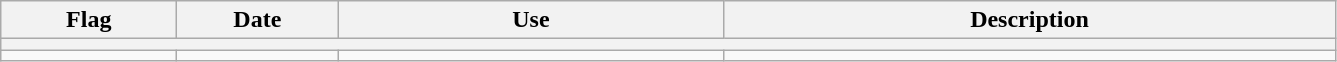<table class="wikitable" style="background:#f9f9f9">
<tr>
<th width="110">Flag</th>
<th width="100">Date</th>
<th width="250">Use</th>
<th width="400">Description</th>
</tr>
<tr>
<th colspan="4"></th>
</tr>
<tr>
<td></td>
<td></td>
<td></td>
<td></td>
</tr>
</table>
